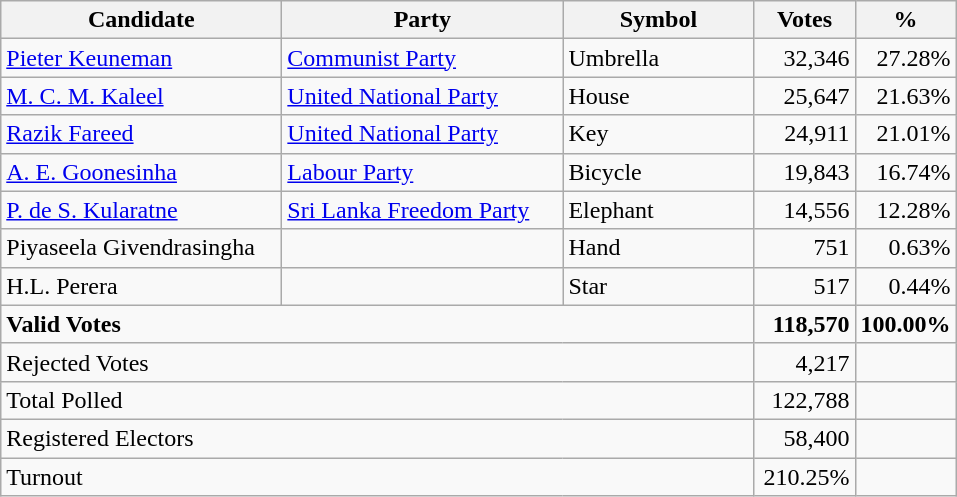<table class="wikitable" border="1" style="text-align:right;">
<tr>
<th align=left width="180">Candidate</th>
<th align=left width="180">Party</th>
<th align=left width="120">Symbol</th>
<th align=left width="60">Votes</th>
<th align=left width="60">%</th>
</tr>
<tr>
<td align=left><a href='#'>Pieter Keuneman</a></td>
<td align=left><a href='#'>Communist Party</a></td>
<td align=left>Umbrella</td>
<td>32,346</td>
<td>27.28%</td>
</tr>
<tr>
<td align=left><a href='#'>M. C. M. Kaleel</a></td>
<td align=left><a href='#'>United National Party</a></td>
<td align=left>House</td>
<td>25,647</td>
<td>21.63%</td>
</tr>
<tr>
<td align=left><a href='#'>Razik Fareed</a></td>
<td align=left><a href='#'>United National Party</a></td>
<td align=left>Key</td>
<td>24,911</td>
<td>21.01%</td>
</tr>
<tr>
<td align=left><a href='#'>A. E. Goonesinha</a></td>
<td align=left><a href='#'>Labour Party</a></td>
<td align=left>Bicycle</td>
<td>19,843</td>
<td>16.74%</td>
</tr>
<tr>
<td align=left><a href='#'>P. de S. Kularatne</a></td>
<td align=left><a href='#'>Sri Lanka Freedom Party</a></td>
<td align=left>Elephant</td>
<td>14,556</td>
<td>12.28%</td>
</tr>
<tr>
<td align=left>Piyaseela Givendrasingha</td>
<td></td>
<td align=left>Hand</td>
<td>751</td>
<td>0.63%</td>
</tr>
<tr>
<td align=left>H.L. Perera</td>
<td></td>
<td align=left>Star</td>
<td>517</td>
<td>0.44%</td>
</tr>
<tr>
<td align=left colspan=3><strong>Valid Votes</strong></td>
<td><strong>118,570</strong></td>
<td><strong>100.00%</strong></td>
</tr>
<tr>
<td align=left colspan=3>Rejected Votes</td>
<td>4,217</td>
<td></td>
</tr>
<tr>
<td align=left colspan=3>Total Polled</td>
<td>122,788</td>
<td></td>
</tr>
<tr>
<td align=left colspan=3>Registered Electors</td>
<td>58,400</td>
<td></td>
</tr>
<tr>
<td align=left colspan=3>Turnout</td>
<td>210.25%</td>
</tr>
</table>
